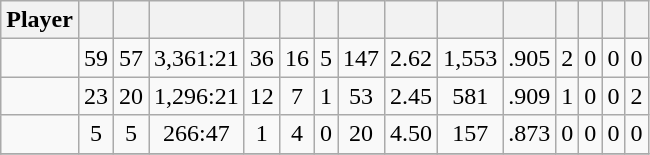<table class="wikitable sortable" style="text-align:center;">
<tr>
<th>Player</th>
<th></th>
<th></th>
<th></th>
<th></th>
<th></th>
<th></th>
<th></th>
<th></th>
<th></th>
<th></th>
<th></th>
<th></th>
<th></th>
<th></th>
</tr>
<tr>
<td></td>
<td>59</td>
<td>57</td>
<td>3,361:21</td>
<td>36</td>
<td>16</td>
<td>5</td>
<td>147</td>
<td>2.62</td>
<td>1,553</td>
<td>.905</td>
<td>2</td>
<td>0</td>
<td>0</td>
<td>0</td>
</tr>
<tr>
<td></td>
<td>23</td>
<td>20</td>
<td>1,296:21</td>
<td>12</td>
<td>7</td>
<td>1</td>
<td>53</td>
<td>2.45</td>
<td>581</td>
<td>.909</td>
<td>1</td>
<td>0</td>
<td>0</td>
<td>2</td>
</tr>
<tr>
<td></td>
<td>5</td>
<td>5</td>
<td>266:47</td>
<td>1</td>
<td>4</td>
<td>0</td>
<td>20</td>
<td>4.50</td>
<td>157</td>
<td>.873</td>
<td>0</td>
<td>0</td>
<td>0</td>
<td>0</td>
</tr>
<tr>
</tr>
</table>
